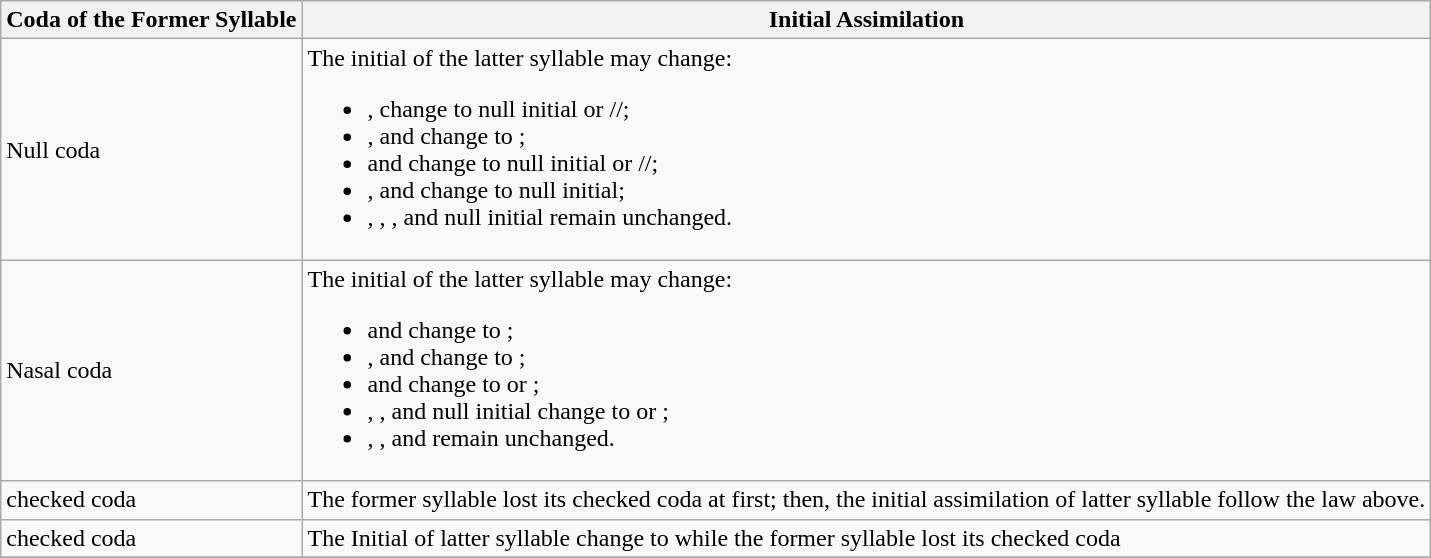<table class="wikitable">
<tr>
<th bgcolor="#ABCDEF">Coda of the Former Syllable</th>
<th bgcolor="#ABCDEF">Initial Assimilation</th>
</tr>
<tr>
<td>Null coda</td>
<td>The initial of the latter syllable may change:<br><ul><li>,  change to null initial or //;</li><li>,  and  change to ;</li><li> and  change to null initial or //;</li><li>,  and  change to null initial;</li><li>, , ,  and null initial remain unchanged.</li></ul></td>
</tr>
<tr>
<td>Nasal coda</td>
<td>The initial of the latter syllable may change:<br><ul><li> and  change to ;</li><li>,  and  change to ;</li><li> and  change to  or ;</li><li>, ,  and null initial change to  or ;</li><li>, ,  and  remain unchanged.</li></ul></td>
</tr>
<tr>
<td>checked coda</td>
<td>The former syllable lost its checked coda at first; then, the initial assimilation of latter syllable follow the law above.</td>
</tr>
<tr>
<td>checked coda </td>
<td>The Initial of latter syllable change to  while the former syllable lost its checked coda </td>
</tr>
<tr>
</tr>
</table>
